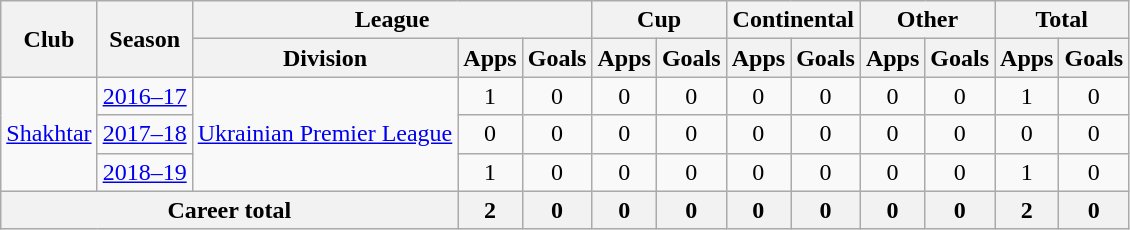<table class="wikitable" style="text-align:center">
<tr>
<th rowspan="2">Club</th>
<th rowspan="2">Season</th>
<th colspan="3">League</th>
<th colspan="2">Cup</th>
<th colspan="2">Continental</th>
<th colspan="2">Other</th>
<th colspan="2">Total</th>
</tr>
<tr>
<th>Division</th>
<th>Apps</th>
<th>Goals</th>
<th>Apps</th>
<th>Goals</th>
<th>Apps</th>
<th>Goals</th>
<th>Apps</th>
<th>Goals</th>
<th>Apps</th>
<th>Goals</th>
</tr>
<tr>
<td rowspan="3"><a href='#'>Shakhtar</a></td>
<td><a href='#'>2016–17</a></td>
<td rowspan="3"><a href='#'>Ukrainian Premier League</a></td>
<td>1</td>
<td>0</td>
<td>0</td>
<td>0</td>
<td>0</td>
<td>0</td>
<td>0</td>
<td>0</td>
<td>1</td>
<td>0</td>
</tr>
<tr>
<td><a href='#'>2017–18</a></td>
<td>0</td>
<td>0</td>
<td>0</td>
<td>0</td>
<td>0</td>
<td>0</td>
<td>0</td>
<td>0</td>
<td>0</td>
<td>0</td>
</tr>
<tr>
<td><a href='#'>2018–19</a></td>
<td>1</td>
<td>0</td>
<td>0</td>
<td>0</td>
<td>0</td>
<td>0</td>
<td>0</td>
<td>0</td>
<td>1</td>
<td>0</td>
</tr>
<tr>
<th colspan="3">Career total</th>
<th>2</th>
<th>0</th>
<th>0</th>
<th>0</th>
<th>0</th>
<th>0</th>
<th>0</th>
<th>0</th>
<th>2</th>
<th>0</th>
</tr>
</table>
